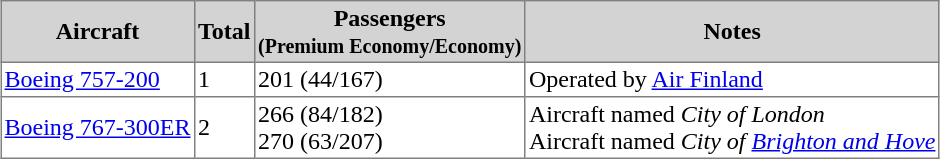<table class="toccolours" border="1" cellpadding="2" style="margin:1em auto; border-collapse:collapse">
<tr bgcolor=lightgrey>
<th>Aircraft</th>
<th>Total</th>
<th>Passengers <br> <small>(Premium Economy/Economy)</small></th>
<th>Notes</th>
</tr>
<tr>
<td><a href='#'>Boeing 757-200</a></td>
<td>1</td>
<td>201 (44/167)</td>
<td>Operated by <a href='#'>Air Finland</a></td>
</tr>
<tr>
<td><a href='#'>Boeing 767-300ER</a></td>
<td>2</td>
<td>266 (84/182) <br> 270 (63/207)</td>
<td>Aircraft named <em>City of London</em><br>Aircraft named <em>City of <a href='#'>Brighton and Hove</a></em></td>
</tr>
</table>
